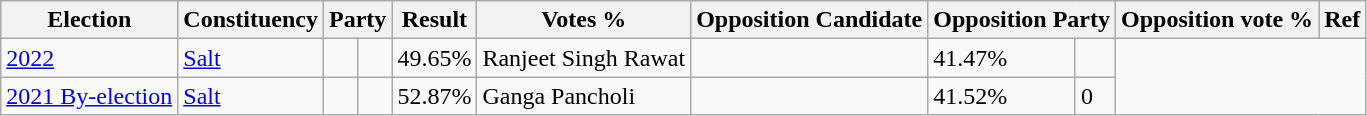<table class="wikitable sortable">
<tr>
<th>Election</th>
<th>Constituency</th>
<th colspan="2">Party</th>
<th>Result</th>
<th>Votes %</th>
<th>Opposition Candidate</th>
<th colspan="2">Opposition Party</th>
<th>Opposition vote %</th>
<th>Ref</th>
</tr>
<tr>
<td><a href='#'>2022</a></td>
<td><a href='#'>Salt</a></td>
<td></td>
<td></td>
<td>49.65%</td>
<td>Ranjeet Singh Rawat</td>
<td></td>
<td>41.47%</td>
<td></td>
</tr>
<tr>
<td><a href='#'>2021 By-election</a></td>
<td><a href='#'>Salt</a></td>
<td></td>
<td></td>
<td>52.87%</td>
<td>Ganga Pancholi</td>
<td></td>
<td>41.52%</td>
<td>0</td>
</tr>
</table>
